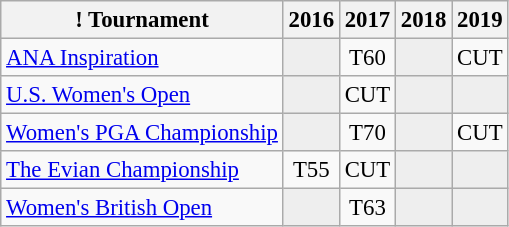<table class="wikitable" style="font-size:95%;text-align:center;">
<tr>
<th>! Tournament</th>
<th>2016</th>
<th>2017</th>
<th>2018</th>
<th>2019</th>
</tr>
<tr>
<td align=left><a href='#'>ANA Inspiration</a></td>
<td style="background:#eeeeee;"></td>
<td>T60</td>
<td style="background:#eeeeee;"></td>
<td>CUT</td>
</tr>
<tr>
<td align=left><a href='#'>U.S. Women's Open</a></td>
<td style="background:#eeeeee;"></td>
<td>CUT</td>
<td style="background:#eeeeee;"></td>
<td style="background:#eeeeee;"></td>
</tr>
<tr>
<td align=left><a href='#'>Women's PGA Championship</a></td>
<td style="background:#eeeeee;"></td>
<td>T70</td>
<td style="background:#eeeeee;"></td>
<td>CUT</td>
</tr>
<tr>
<td align=left><a href='#'>The Evian Championship</a></td>
<td>T55</td>
<td>CUT</td>
<td style="background:#eeeeee;"></td>
<td style="background:#eeeeee;"></td>
</tr>
<tr>
<td align=left><a href='#'>Women's British Open</a></td>
<td style="background:#eeeeee;"></td>
<td>T63</td>
<td style="background:#eeeeee;"></td>
<td style="background:#eeeeee;"></td>
</tr>
</table>
